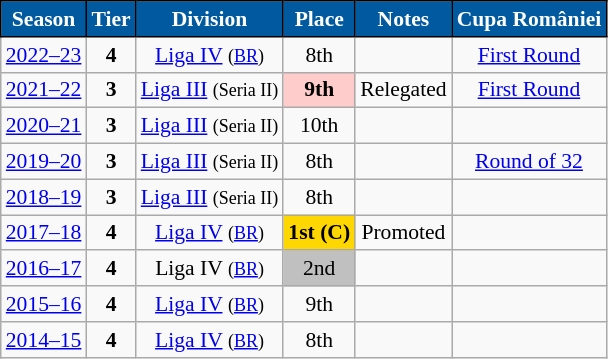<table class="wikitable" style="text-align:center; font-size:90%">
<tr>
<th style="background:#015a9f;color:#FFFFFF;border:1px solid #000000;">Season</th>
<th style="background:#015a9f;color:#FFFFFF;border:1px solid #000000;">Tier</th>
<th style="background:#015a9f;color:#FFFFFF;border:1px solid #000000;">Division</th>
<th style="background:#015a9f;color:#FFFFFF;border:1px solid #000000;">Place</th>
<th style="background:#015a9f;color:#FFFFFF;border:1px solid #000000;">Notes</th>
<th style="background:#015a9f;color:#FFFFFF;border:1px solid #000000;">Cupa României</th>
</tr>
<tr>
<td><a href='#'>2022–23</a></td>
<td><strong>4</strong></td>
<td><a href='#'>Liga IV</a> <small>(<a href='#'>BR</a>)</small></td>
<td>8th</td>
<td></td>
<td><a href='#'>First Round</a></td>
</tr>
<tr>
<td><a href='#'>2021–22</a></td>
<td><strong>3</strong></td>
<td><a href='#'>Liga III</a> <small>(Seria II)</small></td>
<td align=center bgcolor=#FFCCCC><strong>9th</strong></td>
<td>Relegated</td>
<td><a href='#'>First Round</a></td>
</tr>
<tr>
<td><a href='#'>2020–21</a></td>
<td><strong>3</strong></td>
<td><a href='#'>Liga III</a> <small>(Seria II)</small></td>
<td>10th</td>
<td></td>
<td></td>
</tr>
<tr>
<td><a href='#'>2019–20</a></td>
<td><strong>3</strong></td>
<td><a href='#'>Liga III</a> <small>(Seria II)</small></td>
<td>8th</td>
<td></td>
<td><a href='#'>Round of 32</a></td>
</tr>
<tr>
<td><a href='#'>2018–19</a></td>
<td><strong>3</strong></td>
<td><a href='#'>Liga III</a> <small>(Seria II)</small></td>
<td>8th</td>
<td></td>
<td></td>
</tr>
<tr>
<td><a href='#'>2017–18</a></td>
<td><strong>4</strong></td>
<td><a href='#'>Liga IV</a> <small>(<a href='#'>BR</a>)</small></td>
<td align=center bgcolor=gold><strong>1st (C)</strong></td>
<td>Promoted</td>
<td></td>
</tr>
<tr>
<td><a href='#'>2016–17</a></td>
<td><strong>4</strong></td>
<td>Liga IV <small>(<a href='#'>BR</a>)</small></td>
<td align=center bgcolor=silver>2nd</td>
<td></td>
<td></td>
</tr>
<tr>
<td><a href='#'>2015–16</a></td>
<td><strong>4</strong></td>
<td><a href='#'>Liga IV</a> <small>(<a href='#'>BR</a>)</small></td>
<td>9th</td>
<td></td>
<td></td>
</tr>
<tr>
<td><a href='#'>2014–15</a></td>
<td><strong>4</strong></td>
<td><a href='#'>Liga IV</a> <small>(<a href='#'>BR</a>)</small></td>
<td>8th</td>
<td></td>
<td></td>
</tr>
</table>
